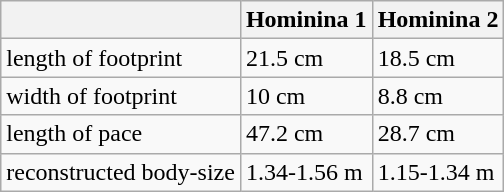<table class="wikitable">
<tr>
<th></th>
<th>Hominina 1</th>
<th>Hominina 2</th>
</tr>
<tr>
<td>length of footprint</td>
<td>21.5 cm</td>
<td>18.5 cm</td>
</tr>
<tr>
<td>width of footprint</td>
<td>10 cm</td>
<td>8.8 cm</td>
</tr>
<tr>
<td>length of pace</td>
<td>47.2 cm</td>
<td>28.7 cm</td>
</tr>
<tr>
<td>reconstructed body-size</td>
<td>1.34-1.56 m</td>
<td>1.15-1.34 m</td>
</tr>
</table>
